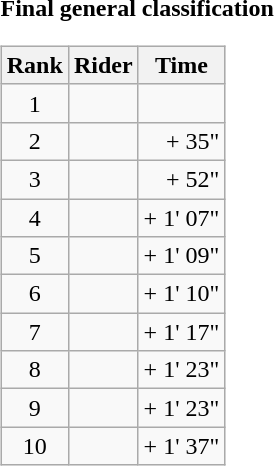<table>
<tr>
<td><strong>Final general classification</strong><br><table class="wikitable">
<tr>
<th scope="col">Rank</th>
<th scope="col">Rider</th>
<th scope="col">Time</th>
</tr>
<tr>
<td style="text-align:center;">1</td>
<td></td>
<td style="text-align:right;"></td>
</tr>
<tr>
<td style="text-align:center;">2</td>
<td></td>
<td style="text-align:right;">+ 35"</td>
</tr>
<tr>
<td style="text-align:center;">3</td>
<td></td>
<td style="text-align:right;">+ 52"</td>
</tr>
<tr>
<td style="text-align:center;">4</td>
<td></td>
<td style="text-align:right;">+ 1' 07"</td>
</tr>
<tr>
<td style="text-align:center;">5</td>
<td></td>
<td style="text-align:right;">+ 1' 09"</td>
</tr>
<tr>
<td style="text-align:center;">6</td>
<td></td>
<td style="text-align:right;">+ 1' 10"</td>
</tr>
<tr>
<td style="text-align:center;">7</td>
<td></td>
<td style="text-align:right;">+ 1' 17"</td>
</tr>
<tr>
<td style="text-align:center;">8</td>
<td></td>
<td style="text-align:right;">+ 1' 23"</td>
</tr>
<tr>
<td style="text-align:center;">9</td>
<td></td>
<td style="text-align:right;">+ 1' 23"</td>
</tr>
<tr>
<td style="text-align:center;">10</td>
<td></td>
<td style="text-align:right;">+ 1' 37"</td>
</tr>
</table>
</td>
</tr>
</table>
